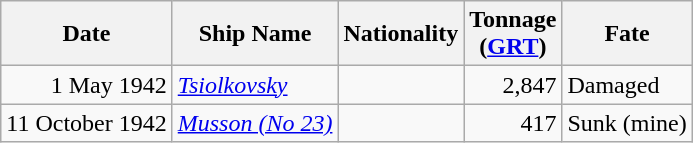<table class="wikitable sortable">
<tr>
<th>Date</th>
<th>Ship Name</th>
<th>Nationality</th>
<th>Tonnage<br>(<a href='#'>GRT</a>)</th>
<th>Fate</th>
</tr>
<tr>
<td align="right">1 May 1942</td>
<td align="left"><a href='#'><em>Tsiolkovsky</em></a></td>
<td align="left"></td>
<td align="right">2,847</td>
<td align="left">Damaged</td>
</tr>
<tr>
<td align="right">11 October 1942</td>
<td align="left"><a href='#'><em>Musson (No 23)</em></a></td>
<td align="left"></td>
<td align="right">417</td>
<td align="left">Sunk (mine)</td>
</tr>
</table>
